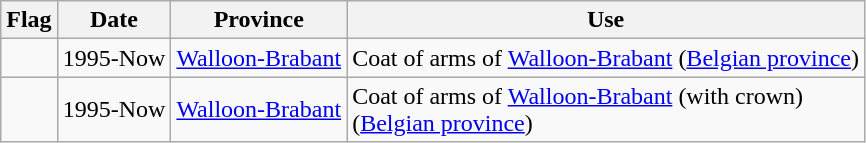<table class="wikitable">
<tr>
<th>Flag</th>
<th>Date</th>
<th>Province</th>
<th>Use</th>
</tr>
<tr>
<td></td>
<td>1995-Now</td>
<td><a href='#'>Walloon-Brabant</a></td>
<td>Coat of arms of <a href='#'>Walloon-Brabant</a> (<a href='#'>Belgian province</a>)</td>
</tr>
<tr>
<td></td>
<td>1995-Now</td>
<td><a href='#'>Walloon-Brabant</a></td>
<td>Coat of arms of <a href='#'>Walloon-Brabant</a> (with crown)<br>(<a href='#'>Belgian province</a>)</td>
</tr>
</table>
